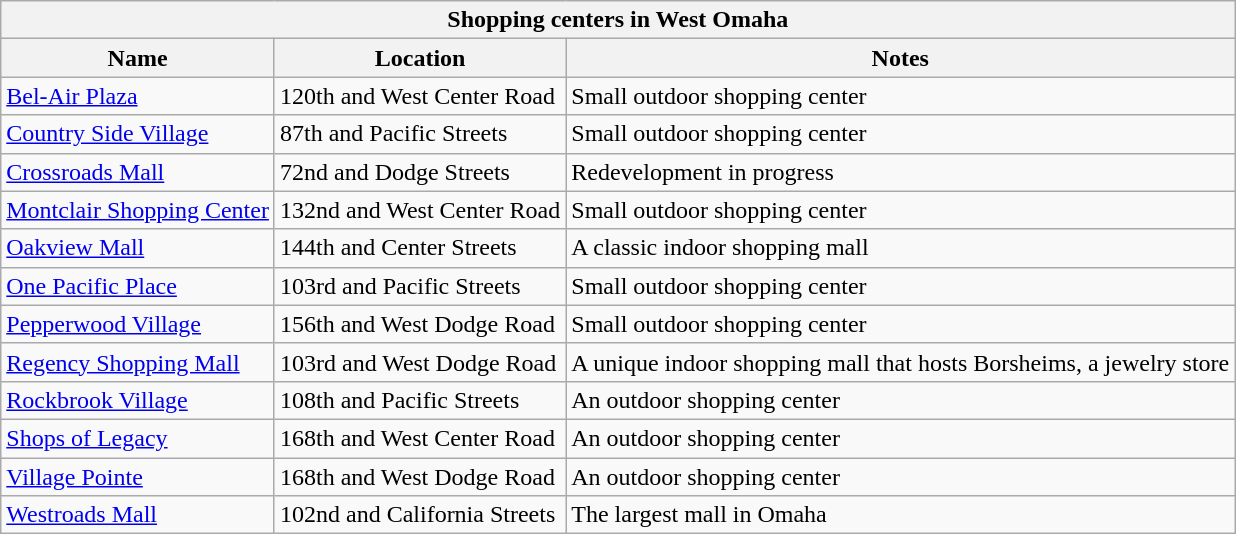<table class="wikitable">
<tr>
<th align="center" colspan="6"><strong>Shopping centers in West Omaha</strong></th>
</tr>
<tr>
<th>Name</th>
<th>Location</th>
<th>Notes</th>
</tr>
<tr>
<td><a href='#'>Bel-Air Plaza</a></td>
<td>120th and West Center Road</td>
<td>Small outdoor shopping center</td>
</tr>
<tr>
<td><a href='#'>Country Side Village</a></td>
<td>87th and Pacific Streets</td>
<td>Small outdoor shopping center</td>
</tr>
<tr>
<td><a href='#'>Crossroads Mall</a></td>
<td>72nd and Dodge Streets</td>
<td>Redevelopment in progress</td>
</tr>
<tr>
<td><a href='#'>Montclair Shopping Center</a></td>
<td>132nd and West Center Road</td>
<td>Small outdoor shopping center</td>
</tr>
<tr>
<td><a href='#'>Oakview Mall</a></td>
<td>144th and Center Streets</td>
<td>A classic indoor shopping mall</td>
</tr>
<tr>
<td><a href='#'>One Pacific Place</a></td>
<td>103rd and Pacific Streets</td>
<td>Small outdoor shopping center</td>
</tr>
<tr>
<td><a href='#'>Pepperwood Village</a></td>
<td>156th and West Dodge Road</td>
<td>Small outdoor shopping center</td>
</tr>
<tr>
<td><a href='#'>Regency Shopping Mall</a></td>
<td>103rd and West Dodge Road</td>
<td>A unique indoor shopping mall that hosts Borsheims, a jewelry store</td>
</tr>
<tr>
<td><a href='#'>Rockbrook Village</a></td>
<td>108th and Pacific Streets</td>
<td>An outdoor shopping center</td>
</tr>
<tr>
<td><a href='#'>Shops of Legacy</a></td>
<td>168th and West Center Road</td>
<td>An outdoor shopping center</td>
</tr>
<tr>
<td><a href='#'>Village Pointe</a></td>
<td>168th and West Dodge Road</td>
<td>An outdoor shopping center</td>
</tr>
<tr>
<td><a href='#'>Westroads Mall</a></td>
<td>102nd and California Streets</td>
<td>The largest mall in Omaha</td>
</tr>
</table>
